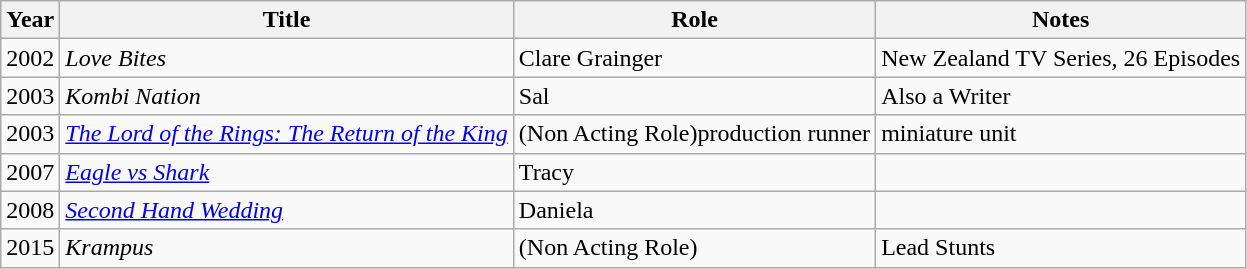<table class="wikitable">
<tr>
<th>Year</th>
<th>Title</th>
<th>Role</th>
<th>Notes</th>
</tr>
<tr>
<td>2002</td>
<td><em>Love Bites</em></td>
<td>Clare Grainger</td>
<td>New Zealand TV Series, 26 Episodes</td>
</tr>
<tr>
<td>2003</td>
<td><em>Kombi Nation</em></td>
<td>Sal</td>
<td>Also a Writer</td>
</tr>
<tr>
<td>2003</td>
<td><em><a href='#'>The Lord of the Rings: The Return of the King</a></em></td>
<td>(Non Acting Role)production runner</td>
<td>miniature unit</td>
</tr>
<tr>
<td>2007</td>
<td><em><a href='#'>Eagle vs Shark</a></em></td>
<td>Tracy</td>
<td></td>
</tr>
<tr>
<td>2008</td>
<td><em><a href='#'>Second Hand Wedding</a></em></td>
<td>Daniela</td>
<td></td>
</tr>
<tr>
<td>2015</td>
<td><em>Krampus</em></td>
<td>(Non Acting Role)</td>
<td>Lead Stunts</td>
</tr>
</table>
